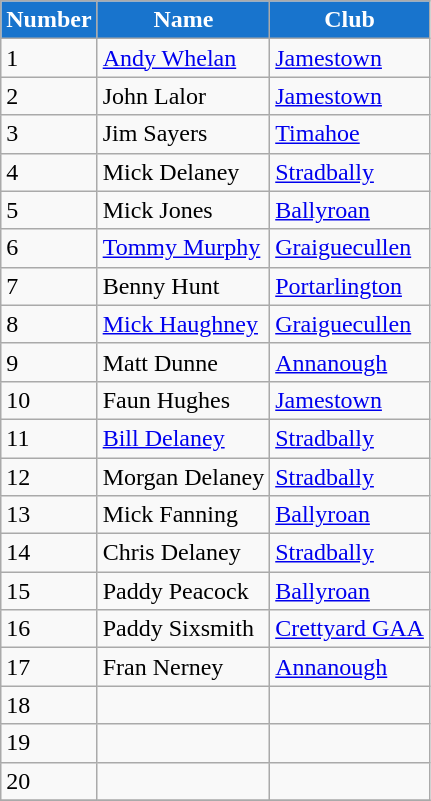<table class="wikitable">
<tr style="text-align:center;background:#1874CD;color:white;">
<td><strong>Number </strong></td>
<td><strong>Name</strong></td>
<td><strong>Club</strong></td>
</tr>
<tr>
<td>1</td>
<td><a href='#'>Andy Whelan</a></td>
<td><a href='#'>Jamestown</a></td>
</tr>
<tr>
<td>2</td>
<td>John Lalor</td>
<td><a href='#'>Jamestown</a></td>
</tr>
<tr>
<td>3</td>
<td>Jim Sayers</td>
<td><a href='#'>Timahoe</a></td>
</tr>
<tr>
<td>4</td>
<td>Mick Delaney</td>
<td><a href='#'>Stradbally</a></td>
</tr>
<tr>
<td>5</td>
<td>Mick Jones</td>
<td><a href='#'>Ballyroan</a></td>
</tr>
<tr>
<td>6</td>
<td><a href='#'>Tommy Murphy</a></td>
<td><a href='#'>Graiguecullen</a></td>
</tr>
<tr>
<td>7</td>
<td>Benny Hunt</td>
<td><a href='#'>Portarlington</a></td>
</tr>
<tr>
<td>8</td>
<td><a href='#'>Mick Haughney</a></td>
<td><a href='#'>Graiguecullen</a></td>
</tr>
<tr>
<td>9</td>
<td>Matt Dunne</td>
<td><a href='#'>Annanough</a></td>
</tr>
<tr>
<td>10</td>
<td>Faun Hughes</td>
<td><a href='#'>Jamestown</a></td>
</tr>
<tr>
<td>11</td>
<td><a href='#'>Bill Delaney</a></td>
<td><a href='#'>Stradbally</a></td>
</tr>
<tr>
<td>12</td>
<td>Morgan Delaney</td>
<td><a href='#'>Stradbally</a></td>
</tr>
<tr>
<td>13</td>
<td>Mick Fanning</td>
<td><a href='#'>Ballyroan</a></td>
</tr>
<tr>
<td>14</td>
<td>Chris Delaney</td>
<td><a href='#'>Stradbally</a></td>
</tr>
<tr>
<td>15</td>
<td>Paddy Peacock</td>
<td><a href='#'>Ballyroan</a></td>
</tr>
<tr>
<td>16</td>
<td>Paddy Sixsmith</td>
<td><a href='#'>Crettyard GAA</a></td>
</tr>
<tr>
<td>17</td>
<td>Fran Nerney</td>
<td><a href='#'>Annanough</a></td>
</tr>
<tr>
<td>18</td>
<td></td>
<td></td>
</tr>
<tr>
<td>19</td>
<td></td>
<td></td>
</tr>
<tr>
<td>20</td>
<td></td>
<td></td>
</tr>
<tr>
</tr>
</table>
